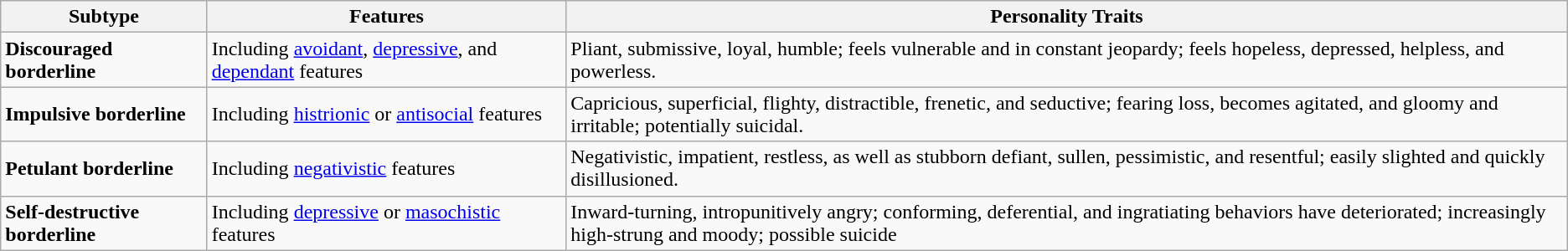<table class="wikitable">
<tr>
<th>Subtype</th>
<th>Features</th>
<th>Personality Traits</th>
</tr>
<tr>
<td><strong>Discouraged borderline</strong></td>
<td>Including <a href='#'>avoidant</a>, <a href='#'>depressive</a>, and <a href='#'>dependant</a> features</td>
<td>Pliant, submissive, loyal, humble; feels vulnerable and in constant jeopardy; feels hopeless, depressed, helpless, and powerless.</td>
</tr>
<tr>
<td><strong>Impulsive borderline</strong></td>
<td>Including <a href='#'>histrionic</a> or <a href='#'>antisocial</a> features</td>
<td>Capricious, superficial, flighty, distractible, frenetic, and seductive; fearing loss, becomes agitated, and gloomy and irritable; potentially suicidal.</td>
</tr>
<tr>
<td><strong>Petulant borderline</strong></td>
<td>Including <a href='#'>negativistic</a> features</td>
<td>Negativistic, impatient, restless, as well as stubborn defiant, sullen, pessimistic, and resentful; easily slighted and quickly disillusioned.</td>
</tr>
<tr>
<td><strong>Self-destructive borderline</strong></td>
<td>Including <a href='#'>depressive</a> or <a href='#'>masochistic</a> features</td>
<td>Inward-turning, intropunitively angry; conforming, deferential, and ingratiating behaviors have deteriorated; increasingly high-strung and moody; possible suicide</td>
</tr>
</table>
